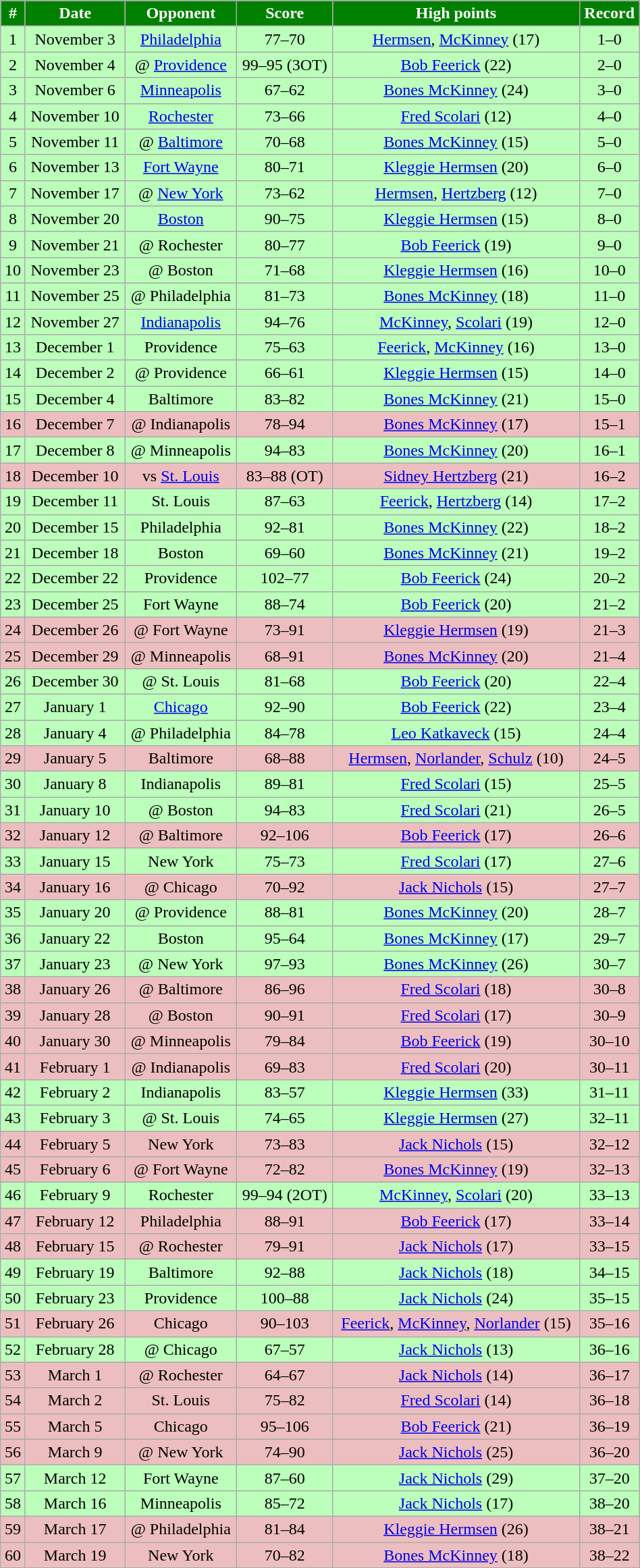<table class="wikitable" width="50%">
<tr align="center"  style="background:#008000;color:white;">
<td><strong>#</strong></td>
<td><strong>Date</strong></td>
<td><strong>Opponent</strong></td>
<td><strong>Score</strong></td>
<td><strong>High points</strong></td>
<td><strong>Record</strong></td>
</tr>
<tr align="center" bgcolor="bbffbb">
<td>1</td>
<td>November 3</td>
<td><a href='#'>Philadelphia</a></td>
<td>77–70</td>
<td><a href='#'>Hermsen</a>, <a href='#'>McKinney</a> (17)</td>
<td>1–0</td>
</tr>
<tr align="center" bgcolor="bbffbb">
<td>2</td>
<td>November 4</td>
<td>@ <a href='#'>Providence</a></td>
<td>99–95 (3OT)</td>
<td><a href='#'>Bob Feerick</a> (22)</td>
<td>2–0</td>
</tr>
<tr align="center" bgcolor="bbffbb">
<td>3</td>
<td>November 6</td>
<td><a href='#'>Minneapolis</a></td>
<td>67–62</td>
<td><a href='#'>Bones McKinney</a> (24)</td>
<td>3–0</td>
</tr>
<tr align="center" bgcolor="bbffbb">
<td>4</td>
<td>November 10</td>
<td><a href='#'>Rochester</a></td>
<td>73–66</td>
<td><a href='#'>Fred Scolari</a> (12)</td>
<td>4–0</td>
</tr>
<tr align="center" bgcolor="bbffbb">
<td>5</td>
<td>November 11</td>
<td>@ <a href='#'>Baltimore</a></td>
<td>70–68</td>
<td><a href='#'>Bones McKinney</a> (15)</td>
<td>5–0</td>
</tr>
<tr align="center" bgcolor="bbffbb">
<td>6</td>
<td>November 13</td>
<td><a href='#'>Fort Wayne</a></td>
<td>80–71</td>
<td><a href='#'>Kleggie Hermsen</a> (20)</td>
<td>6–0</td>
</tr>
<tr align="center" bgcolor="bbffbb">
<td>7</td>
<td>November 17</td>
<td>@ <a href='#'>New York</a></td>
<td>73–62</td>
<td><a href='#'>Hermsen</a>, <a href='#'>Hertzberg</a> (12)</td>
<td>7–0</td>
</tr>
<tr align="center" bgcolor="bbffbb">
<td>8</td>
<td>November 20</td>
<td><a href='#'>Boston</a></td>
<td>90–75</td>
<td><a href='#'>Kleggie Hermsen</a> (15)</td>
<td>8–0</td>
</tr>
<tr align="center" bgcolor="bbffbb">
<td>9</td>
<td>November 21</td>
<td>@ Rochester</td>
<td>80–77</td>
<td><a href='#'>Bob Feerick</a> (19)</td>
<td>9–0</td>
</tr>
<tr align="center" bgcolor="bbffbb">
<td>10</td>
<td>November 23</td>
<td>@ Boston</td>
<td>71–68</td>
<td><a href='#'>Kleggie Hermsen</a> (16)</td>
<td>10–0</td>
</tr>
<tr align="center" bgcolor="bbffbb">
<td>11</td>
<td>November 25</td>
<td>@ Philadelphia</td>
<td>81–73</td>
<td><a href='#'>Bones McKinney</a> (18)</td>
<td>11–0</td>
</tr>
<tr align="center" bgcolor="bbffbb">
<td>12</td>
<td>November 27</td>
<td><a href='#'>Indianapolis</a></td>
<td>94–76</td>
<td><a href='#'>McKinney</a>, <a href='#'>Scolari</a> (19)</td>
<td>12–0</td>
</tr>
<tr align="center" bgcolor="bbffbb">
<td>13</td>
<td>December 1</td>
<td>Providence</td>
<td>75–63</td>
<td><a href='#'>Feerick</a>, <a href='#'>McKinney</a> (16)</td>
<td>13–0</td>
</tr>
<tr align="center" bgcolor="bbffbb">
<td>14</td>
<td>December 2</td>
<td>@ Providence</td>
<td>66–61</td>
<td><a href='#'>Kleggie Hermsen</a> (15)</td>
<td>14–0</td>
</tr>
<tr align="center" bgcolor="bbffbb">
<td>15</td>
<td>December 4</td>
<td>Baltimore</td>
<td>83–82</td>
<td><a href='#'>Bones McKinney</a> (21)</td>
<td>15–0</td>
</tr>
<tr align="center" bgcolor="edbebf">
<td>16</td>
<td>December 7</td>
<td>@ Indianapolis</td>
<td>78–94</td>
<td><a href='#'>Bones McKinney</a> (17)</td>
<td>15–1</td>
</tr>
<tr align="center" bgcolor="bbffbb">
<td>17</td>
<td>December 8</td>
<td>@ Minneapolis</td>
<td>94–83</td>
<td><a href='#'>Bones McKinney</a> (20)</td>
<td>16–1</td>
</tr>
<tr align="center" bgcolor="edbebf">
<td>18</td>
<td>December 10</td>
<td>vs <a href='#'>St. Louis</a></td>
<td>83–88 (OT)</td>
<td><a href='#'>Sidney Hertzberg</a> (21)</td>
<td>16–2</td>
</tr>
<tr align="center" bgcolor="bbffbb">
<td>19</td>
<td>December 11</td>
<td>St. Louis</td>
<td>87–63</td>
<td><a href='#'>Feerick</a>, <a href='#'>Hertzberg</a> (14)</td>
<td>17–2</td>
</tr>
<tr align="center" bgcolor="bbffbb">
<td>20</td>
<td>December 15</td>
<td>Philadelphia</td>
<td>92–81</td>
<td><a href='#'>Bones McKinney</a> (22)</td>
<td>18–2</td>
</tr>
<tr align="center" bgcolor="bbffbb">
<td>21</td>
<td>December 18</td>
<td>Boston</td>
<td>69–60</td>
<td><a href='#'>Bones McKinney</a> (21)</td>
<td>19–2</td>
</tr>
<tr align="center" bgcolor="bbffbb">
<td>22</td>
<td>December 22</td>
<td>Providence</td>
<td>102–77</td>
<td><a href='#'>Bob Feerick</a> (24)</td>
<td>20–2</td>
</tr>
<tr align="center" bgcolor="bbffbb">
<td>23</td>
<td>December 25</td>
<td>Fort Wayne</td>
<td>88–74</td>
<td><a href='#'>Bob Feerick</a> (20)</td>
<td>21–2</td>
</tr>
<tr align="center" bgcolor="edbebf">
<td>24</td>
<td>December 26</td>
<td>@ Fort Wayne</td>
<td>73–91</td>
<td><a href='#'>Kleggie Hermsen</a> (19)</td>
<td>21–3</td>
</tr>
<tr align="center" bgcolor="edbebf">
<td>25</td>
<td>December 29</td>
<td>@ Minneapolis</td>
<td>68–91</td>
<td><a href='#'>Bones McKinney</a> (20)</td>
<td>21–4</td>
</tr>
<tr align="center" bgcolor="bbffbb">
<td>26</td>
<td>December 30</td>
<td>@ St. Louis</td>
<td>81–68</td>
<td><a href='#'>Bob Feerick</a> (20)</td>
<td>22–4</td>
</tr>
<tr align="center" bgcolor="bbffbb">
<td>27</td>
<td>January 1</td>
<td><a href='#'>Chicago</a></td>
<td>92–90</td>
<td><a href='#'>Bob Feerick</a> (22)</td>
<td>23–4</td>
</tr>
<tr align="center" bgcolor="bbffbb">
<td>28</td>
<td>January 4</td>
<td>@ Philadelphia</td>
<td>84–78</td>
<td><a href='#'>Leo Katkaveck</a> (15)</td>
<td>24–4</td>
</tr>
<tr align="center" bgcolor="edbebf">
<td>29</td>
<td>January 5</td>
<td>Baltimore</td>
<td>68–88</td>
<td><a href='#'>Hermsen</a>, <a href='#'>Norlander</a>, <a href='#'>Schulz</a> (10)</td>
<td>24–5</td>
</tr>
<tr align="center" bgcolor="bbffbb">
<td>30</td>
<td>January 8</td>
<td>Indianapolis</td>
<td>89–81</td>
<td><a href='#'>Fred Scolari</a> (15)</td>
<td>25–5</td>
</tr>
<tr align="center" bgcolor="bbffbb">
<td>31</td>
<td>January 10</td>
<td>@ Boston</td>
<td>94–83</td>
<td><a href='#'>Fred Scolari</a> (21)</td>
<td>26–5</td>
</tr>
<tr align="center" bgcolor="edbebf">
<td>32</td>
<td>January 12</td>
<td>@ Baltimore</td>
<td>92–106</td>
<td><a href='#'>Bob Feerick</a> (17)</td>
<td>26–6</td>
</tr>
<tr align="center" bgcolor="bbffbb">
<td>33</td>
<td>January 15</td>
<td>New York</td>
<td>75–73</td>
<td><a href='#'>Fred Scolari</a> (17)</td>
<td>27–6</td>
</tr>
<tr align="center" bgcolor="edbebf">
<td>34</td>
<td>January 16</td>
<td>@ Chicago</td>
<td>70–92</td>
<td><a href='#'>Jack Nichols</a> (15)</td>
<td>27–7</td>
</tr>
<tr align="center" bgcolor="bbffbb">
<td>35</td>
<td>January 20</td>
<td>@ Providence</td>
<td>88–81</td>
<td><a href='#'>Bones McKinney</a> (20)</td>
<td>28–7</td>
</tr>
<tr align="center" bgcolor="bbffbb">
<td>36</td>
<td>January 22</td>
<td>Boston</td>
<td>95–64</td>
<td><a href='#'>Bones McKinney</a> (17)</td>
<td>29–7</td>
</tr>
<tr align="center" bgcolor="bbffbb">
<td>37</td>
<td>January 23</td>
<td>@ New York</td>
<td>97–93</td>
<td><a href='#'>Bones McKinney</a> (26)</td>
<td>30–7</td>
</tr>
<tr align="center" bgcolor="edbebf">
<td>38</td>
<td>January 26</td>
<td>@ Baltimore</td>
<td>86–96</td>
<td><a href='#'>Fred Scolari</a> (18)</td>
<td>30–8</td>
</tr>
<tr align="center" bgcolor="edbebf">
<td>39</td>
<td>January 28</td>
<td>@ Boston</td>
<td>90–91</td>
<td><a href='#'>Fred Scolari</a> (17)</td>
<td>30–9</td>
</tr>
<tr align="center" bgcolor="edbebf">
<td>40</td>
<td>January 30</td>
<td>@ Minneapolis</td>
<td>79–84</td>
<td><a href='#'>Bob Feerick</a> (19)</td>
<td>30–10</td>
</tr>
<tr align="center" bgcolor="edbebf">
<td>41</td>
<td>February 1</td>
<td>@ Indianapolis</td>
<td>69–83</td>
<td><a href='#'>Fred Scolari</a> (20)</td>
<td>30–11</td>
</tr>
<tr align="center" bgcolor="bbffbb">
<td>42</td>
<td>February 2</td>
<td>Indianapolis</td>
<td>83–57</td>
<td><a href='#'>Kleggie Hermsen</a> (33)</td>
<td>31–11</td>
</tr>
<tr align="center" bgcolor="bbffbb">
<td>43</td>
<td>February 3</td>
<td>@ St. Louis</td>
<td>74–65</td>
<td><a href='#'>Kleggie Hermsen</a> (27)</td>
<td>32–11</td>
</tr>
<tr align="center" bgcolor="edbebf">
<td>44</td>
<td>February 5</td>
<td>New York</td>
<td>73–83</td>
<td><a href='#'>Jack Nichols</a> (15)</td>
<td>32–12</td>
</tr>
<tr align="center" bgcolor="edbebf">
<td>45</td>
<td>February 6</td>
<td>@ Fort Wayne</td>
<td>72–82</td>
<td><a href='#'>Bones McKinney</a> (19)</td>
<td>32–13</td>
</tr>
<tr align="center" bgcolor="bbffbb">
<td>46</td>
<td>February 9</td>
<td>Rochester</td>
<td>99–94 (2OT)</td>
<td><a href='#'>McKinney</a>, <a href='#'>Scolari</a> (20)</td>
<td>33–13</td>
</tr>
<tr align="center" bgcolor="edbebf">
<td>47</td>
<td>February 12</td>
<td>Philadelphia</td>
<td>88–91</td>
<td><a href='#'>Bob Feerick</a> (17)</td>
<td>33–14</td>
</tr>
<tr align="center" bgcolor="edbebf">
<td>48</td>
<td>February 15</td>
<td>@ Rochester</td>
<td>79–91</td>
<td><a href='#'>Jack Nichols</a> (17)</td>
<td>33–15</td>
</tr>
<tr align="center" bgcolor="bbffbb">
<td>49</td>
<td>February 19</td>
<td>Baltimore</td>
<td>92–88</td>
<td><a href='#'>Jack Nichols</a> (18)</td>
<td>34–15</td>
</tr>
<tr align="center" bgcolor="bbffbb">
<td>50</td>
<td>February 23</td>
<td>Providence</td>
<td>100–88</td>
<td><a href='#'>Jack Nichols</a> (24)</td>
<td>35–15</td>
</tr>
<tr align="center" bgcolor="edbebf">
<td>51</td>
<td>February 26</td>
<td>Chicago</td>
<td>90–103</td>
<td><a href='#'>Feerick</a>, <a href='#'>McKinney</a>, <a href='#'>Norlander</a> (15)</td>
<td>35–16</td>
</tr>
<tr align="center" bgcolor="bbffbb">
<td>52</td>
<td>February 28</td>
<td>@ Chicago</td>
<td>67–57</td>
<td><a href='#'>Jack Nichols</a> (13)</td>
<td>36–16</td>
</tr>
<tr align="center" bgcolor="edbebf">
<td>53</td>
<td>March 1</td>
<td>@ Rochester</td>
<td>64–67</td>
<td><a href='#'>Jack Nichols</a> (14)</td>
<td>36–17</td>
</tr>
<tr align="center" bgcolor="edbebf">
<td>54</td>
<td>March 2</td>
<td>St. Louis</td>
<td>75–82</td>
<td><a href='#'>Fred Scolari</a> (14)</td>
<td>36–18</td>
</tr>
<tr align="center" bgcolor="edbebf">
<td>55</td>
<td>March 5</td>
<td>Chicago</td>
<td>95–106</td>
<td><a href='#'>Bob Feerick</a> (21)</td>
<td>36–19</td>
</tr>
<tr align="center" bgcolor="edbebf">
<td>56</td>
<td>March 9</td>
<td>@ New York</td>
<td>74–90</td>
<td><a href='#'>Jack Nichols</a> (25)</td>
<td>36–20</td>
</tr>
<tr align="center" bgcolor="bbffbb">
<td>57</td>
<td>March 12</td>
<td>Fort Wayne</td>
<td>87–60</td>
<td><a href='#'>Jack Nichols</a> (29)</td>
<td>37–20</td>
</tr>
<tr align="center" bgcolor="bbffbb">
<td>58</td>
<td>March 16</td>
<td>Minneapolis</td>
<td>85–72</td>
<td><a href='#'>Jack Nichols</a> (17)</td>
<td>38–20</td>
</tr>
<tr align="center" bgcolor="edbebf">
<td>59</td>
<td>March 17</td>
<td>@ Philadelphia</td>
<td>81–84</td>
<td><a href='#'>Kleggie Hermsen</a> (26)</td>
<td>38–21</td>
</tr>
<tr align="center" bgcolor="edbebf">
<td>60</td>
<td>March 19</td>
<td>New York</td>
<td>70–82</td>
<td><a href='#'>Bones McKinney</a> (18)</td>
<td>38–22</td>
</tr>
</table>
